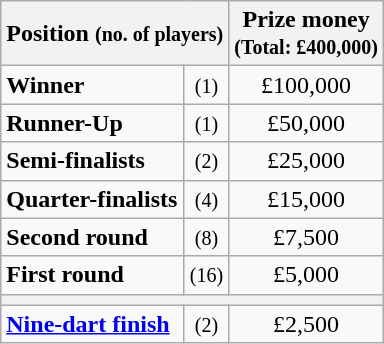<table class="wikitable">
<tr>
<th colspan=2>Position <small>(no. of players)</small></th>
<th>Prize money<br><small>(Total: £400,000)</small></th>
</tr>
<tr>
<td><strong>Winner</strong></td>
<td align=center><small>(1)</small></td>
<td align=center>£100,000</td>
</tr>
<tr>
<td><strong>Runner-Up</strong></td>
<td align=center><small>(1)</small></td>
<td align=center>£50,000</td>
</tr>
<tr>
<td><strong>Semi-finalists</strong></td>
<td align=center><small>(2)</small></td>
<td align=center>£25,000</td>
</tr>
<tr>
<td><strong>Quarter-finalists</strong></td>
<td align=center><small>(4)</small></td>
<td align=center>£15,000</td>
</tr>
<tr>
<td><strong>Second round</strong></td>
<td align=center><small>(8)</small></td>
<td align=center>£7,500</td>
</tr>
<tr>
<td><strong>First round</strong></td>
<td align=center><small>(16)</small></td>
<td align=center>£5,000</td>
</tr>
<tr>
<th colspan=3></th>
</tr>
<tr>
<td><strong><a href='#'>Nine-dart finish</a></strong></td>
<td align=center><small>(2)</small></td>
<td align=center>£2,500</td>
</tr>
</table>
